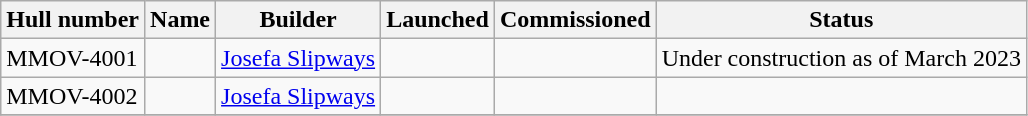<table class="wikitable">
<tr>
<th>Hull number</th>
<th>Name</th>
<th>Builder</th>
<th>Launched</th>
<th>Commissioned</th>
<th>Status</th>
</tr>
<tr>
<td>MMOV-4001</td>
<td></td>
<td><a href='#'>Josefa Slipways</a></td>
<td></td>
<td></td>
<td>Under construction as of March 2023</td>
</tr>
<tr>
<td>MMOV-4002</td>
<td></td>
<td><a href='#'>Josefa Slipways</a></td>
<td></td>
<td></td>
<td></td>
</tr>
<tr>
</tr>
</table>
